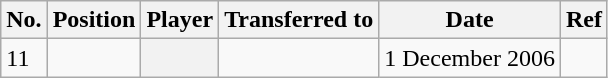<table class="wikitable plainrowheaders sortable" style="text-align:center; text-align:left">
<tr>
<th scope="col">No.</th>
<th scope="col">Position</th>
<th scope="col">Player</th>
<th scope="col">Transferred to</th>
<th scope="col">Date</th>
<th scope="col" class="unsortable">Ref</th>
</tr>
<tr>
<td>11</td>
<td></td>
<th scope="row"></th>
<td></td>
<td>1 December 2006</td>
<td></td>
</tr>
</table>
